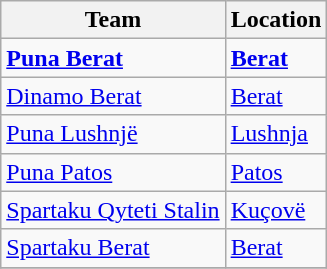<table class="wikitable sortable">
<tr>
<th>Team</th>
<th>Location</th>
</tr>
<tr>
<td><strong><a href='#'>Puna Berat</a></strong></td>
<td><strong><a href='#'>Berat</a></strong></td>
</tr>
<tr>
<td><a href='#'>Dinamo Berat</a></td>
<td><a href='#'>Berat</a></td>
</tr>
<tr>
<td><a href='#'>Puna Lushnjë</a></td>
<td><a href='#'>Lushnja</a></td>
</tr>
<tr>
<td><a href='#'>Puna Patos</a></td>
<td><a href='#'>Patos</a></td>
</tr>
<tr>
<td><a href='#'>Spartaku Qyteti Stalin</a></td>
<td><a href='#'>Kuçovë</a></td>
</tr>
<tr>
<td><a href='#'>Spartaku Berat</a></td>
<td><a href='#'>Berat</a></td>
</tr>
<tr>
</tr>
</table>
